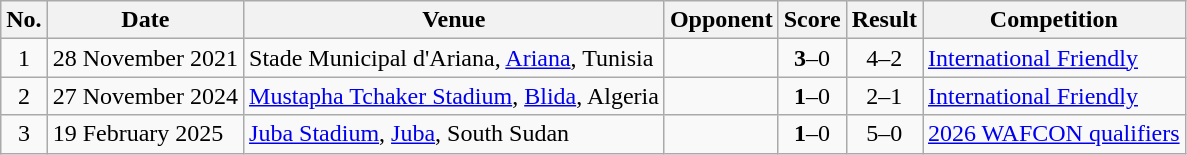<table class="wikitable sortable">
<tr>
<th scope="col">No.</th>
<th scope="col" data-sort-type="date">Date</th>
<th scope="col">Venue</th>
<th scope="col">Opponent</th>
<th scope="col">Score</th>
<th scope="col">Result</th>
<th scope="col">Competition</th>
</tr>
<tr>
<td align="center">1</td>
<td>28 November 2021</td>
<td>Stade Municipal d'Ariana, <a href='#'>Ariana</a>, Tunisia</td>
<td></td>
<td align="center"><strong>3</strong>–0</td>
<td align="center">4–2</td>
<td><a href='#'>International Friendly</a></td>
</tr>
<tr>
<td align="center">2</td>
<td>27 November 2024</td>
<td><a href='#'>Mustapha Tchaker Stadium</a>, <a href='#'>Blida</a>, Algeria</td>
<td></td>
<td align="center"><strong>1</strong>–0</td>
<td align="center">2–1</td>
<td><a href='#'>International Friendly</a></td>
</tr>
<tr>
<td align="center">3</td>
<td>19 February 2025</td>
<td><a href='#'>Juba Stadium</a>, <a href='#'>Juba</a>, South Sudan</td>
<td></td>
<td align="center"><strong>1</strong>–0</td>
<td align="center">5–0</td>
<td><a href='#'>2026 WAFCON qualifiers</a></td>
</tr>
</table>
